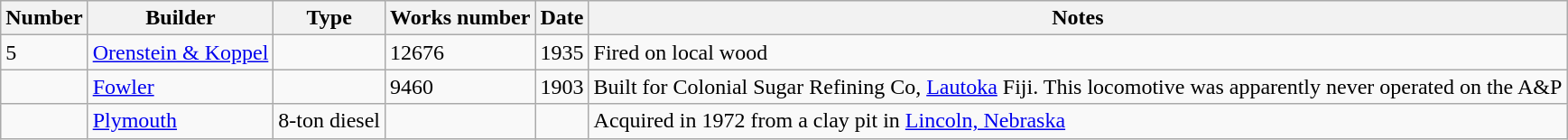<table class="wikitable">
<tr>
<th>Number</th>
<th>Builder</th>
<th>Type</th>
<th>Works number</th>
<th>Date</th>
<th>Notes</th>
</tr>
<tr>
<td>5</td>
<td><a href='#'>Orenstein & Koppel</a></td>
<td></td>
<td>12676</td>
<td>1935</td>
<td>Fired on local wood</td>
</tr>
<tr>
<td></td>
<td><a href='#'>Fowler</a></td>
<td></td>
<td>9460</td>
<td>1903</td>
<td>Built for Colonial Sugar Refining Co, <a href='#'>Lautoka</a> Fiji.  This locomotive was apparently never operated on the A&P</td>
</tr>
<tr>
<td></td>
<td><a href='#'>Plymouth</a></td>
<td>8-ton diesel</td>
<td></td>
<td></td>
<td>Acquired in 1972 from a clay pit in <a href='#'>Lincoln, Nebraska</a></td>
</tr>
</table>
